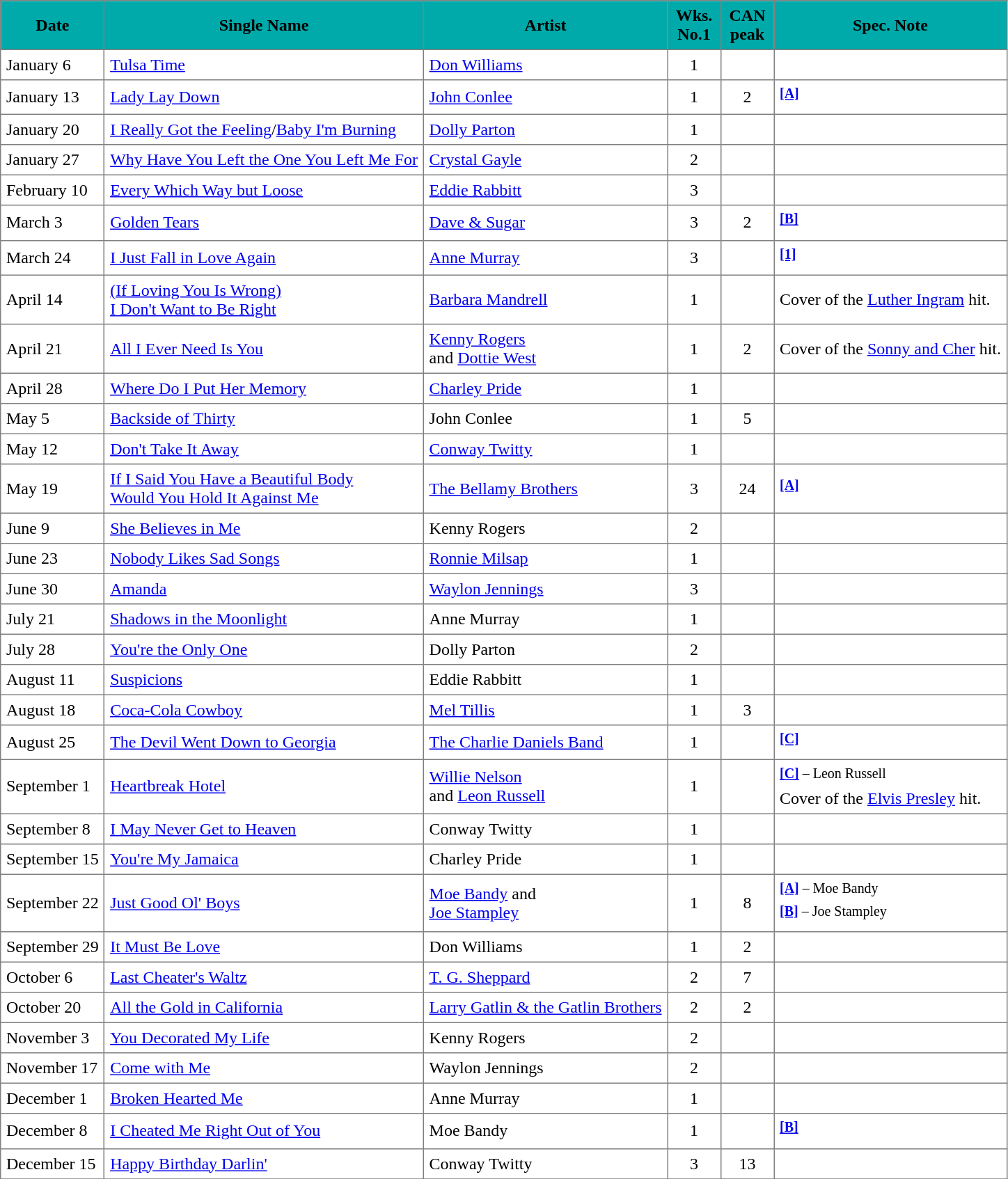<table border="1" cellpadding="5" cellspacing="1" style="border-collapse: collapse">
<tr style="background:#00AAAA">
<th>Date</th>
<th>Single Name</th>
<th>Artist</th>
<th width="40">Wks. No.1</th>
<th width="40">CAN peak</th>
<th>Spec. Note</th>
</tr>
<tr>
<td>January 6</td>
<td><a href='#'>Tulsa Time</a></td>
<td><a href='#'>Don Williams</a></td>
<td align="center">1</td>
<td></td>
<td></td>
</tr>
<tr>
<td>January 13</td>
<td><a href='#'>Lady Lay Down</a></td>
<td><a href='#'>John Conlee</a></td>
<td align="center">1</td>
<td align="center">2</td>
<td><sup><a href='#'><strong>[A]</strong></a></sup></td>
</tr>
<tr>
<td>January 20</td>
<td><a href='#'>I Really Got the Feeling</a>/<a href='#'>Baby I'm Burning</a></td>
<td><a href='#'>Dolly Parton</a></td>
<td align="center">1</td>
<td></td>
<td></td>
</tr>
<tr>
<td>January 27</td>
<td><a href='#'>Why Have You Left the One You Left Me For</a></td>
<td><a href='#'>Crystal Gayle</a></td>
<td align="center">2</td>
<td></td>
<td></td>
</tr>
<tr>
<td>February 10</td>
<td><a href='#'>Every Which Way but Loose</a></td>
<td><a href='#'>Eddie Rabbitt</a></td>
<td align="center">3</td>
<td></td>
<td></td>
</tr>
<tr>
<td>March 3</td>
<td><a href='#'>Golden Tears</a></td>
<td><a href='#'>Dave & Sugar</a></td>
<td align="center">3</td>
<td align="center">2</td>
<td><sup><a href='#'><strong>[B]</strong></a></sup></td>
</tr>
<tr>
<td>March 24</td>
<td><a href='#'>I Just Fall in Love Again</a></td>
<td><a href='#'>Anne Murray</a></td>
<td align="center">3</td>
<td></td>
<td><sup><a href='#'><strong>[1]</strong></a></sup></td>
</tr>
<tr>
<td>April 14</td>
<td><a href='#'>(If Loving You Is Wrong)<br>I Don't Want to Be Right</a></td>
<td><a href='#'>Barbara Mandrell</a></td>
<td align="center">1</td>
<td></td>
<td>Cover of the <a href='#'>Luther Ingram</a> hit.</td>
</tr>
<tr>
<td>April 21</td>
<td><a href='#'>All I Ever Need Is You</a></td>
<td><a href='#'>Kenny Rogers</a><br>and <a href='#'>Dottie West</a></td>
<td align="center">1</td>
<td align="center">2</td>
<td>Cover of the <a href='#'>Sonny and Cher</a> hit.</td>
</tr>
<tr>
<td>April 28</td>
<td><a href='#'>Where Do I Put Her Memory</a></td>
<td><a href='#'>Charley Pride</a></td>
<td align="center">1</td>
<td></td>
<td></td>
</tr>
<tr>
<td>May 5</td>
<td><a href='#'>Backside of Thirty</a></td>
<td>John Conlee</td>
<td align="center">1</td>
<td align="center">5</td>
<td></td>
</tr>
<tr>
<td>May 12</td>
<td><a href='#'>Don't Take It Away</a></td>
<td><a href='#'>Conway Twitty</a></td>
<td align="center">1</td>
<td></td>
<td></td>
</tr>
<tr>
<td>May 19</td>
<td><a href='#'>If I Said You Have a Beautiful Body<br>Would You Hold It Against Me</a></td>
<td><a href='#'>The Bellamy Brothers</a></td>
<td align="center">3</td>
<td align="center">24</td>
<td><sup><a href='#'><strong>[A]</strong></a></sup></td>
</tr>
<tr>
<td>June 9</td>
<td><a href='#'>She Believes in Me</a></td>
<td>Kenny Rogers</td>
<td align="center">2</td>
<td></td>
<td></td>
</tr>
<tr>
<td>June 23</td>
<td><a href='#'>Nobody Likes Sad Songs</a></td>
<td><a href='#'>Ronnie Milsap</a></td>
<td align="center">1</td>
<td></td>
<td></td>
</tr>
<tr>
<td>June 30</td>
<td><a href='#'>Amanda</a></td>
<td><a href='#'>Waylon Jennings</a></td>
<td align="center">3</td>
<td></td>
<td></td>
</tr>
<tr>
<td>July 21</td>
<td><a href='#'>Shadows in the Moonlight</a></td>
<td>Anne Murray</td>
<td align="center">1</td>
<td></td>
<td></td>
</tr>
<tr>
<td>July 28</td>
<td><a href='#'>You're the Only One</a></td>
<td>Dolly Parton</td>
<td align="center">2</td>
<td></td>
<td></td>
</tr>
<tr>
<td>August 11</td>
<td><a href='#'>Suspicions</a></td>
<td>Eddie Rabbitt</td>
<td align="center">1</td>
<td></td>
<td></td>
</tr>
<tr>
<td>August 18</td>
<td><a href='#'>Coca-Cola Cowboy</a></td>
<td><a href='#'>Mel Tillis</a></td>
<td align="center">1</td>
<td align="center">3</td>
<td></td>
</tr>
<tr>
<td>August 25</td>
<td><a href='#'>The Devil Went Down to Georgia</a></td>
<td><a href='#'>The Charlie Daniels Band</a></td>
<td align="center">1</td>
<td></td>
<td><sup><a href='#'><strong>[C]</strong></a></sup></td>
</tr>
<tr>
<td>September 1</td>
<td><a href='#'>Heartbreak Hotel</a></td>
<td><a href='#'>Willie Nelson</a><br>and <a href='#'>Leon Russell</a></td>
<td align="center">1</td>
<td></td>
<td><sup><a href='#'><strong>[C]</strong></a> – Leon Russell</sup><br>Cover of the <a href='#'>Elvis Presley</a> hit.</td>
</tr>
<tr>
<td>September 8</td>
<td><a href='#'>I May Never Get to Heaven</a></td>
<td>Conway Twitty</td>
<td align="center">1</td>
<td></td>
<td></td>
</tr>
<tr>
<td>September 15</td>
<td><a href='#'>You're My Jamaica</a></td>
<td>Charley Pride</td>
<td align="center">1</td>
<td></td>
<td></td>
</tr>
<tr>
<td>September 22</td>
<td><a href='#'>Just Good Ol' Boys</a></td>
<td><a href='#'>Moe Bandy</a> and<br><a href='#'>Joe Stampley</a></td>
<td align="center">1</td>
<td align="center">8</td>
<td><sup><a href='#'><strong>[A]</strong></a> – Moe Bandy</sup><br><sup><a href='#'><strong>[B]</strong></a> – Joe Stampley</sup></td>
</tr>
<tr>
<td>September 29</td>
<td><a href='#'>It Must Be Love</a></td>
<td>Don Williams</td>
<td align="center">1</td>
<td align="center">2</td>
<td></td>
</tr>
<tr>
<td>October 6</td>
<td><a href='#'>Last Cheater's Waltz</a></td>
<td><a href='#'>T. G. Sheppard</a></td>
<td align="center">2</td>
<td align="center">7</td>
<td></td>
</tr>
<tr>
<td>October 20</td>
<td><a href='#'>All the Gold in California</a></td>
<td><a href='#'>Larry Gatlin & the Gatlin Brothers</a></td>
<td align="center">2</td>
<td align="center">2</td>
<td></td>
</tr>
<tr>
<td>November 3</td>
<td><a href='#'>You Decorated My Life</a></td>
<td>Kenny Rogers</td>
<td align="center">2</td>
<td></td>
<td></td>
</tr>
<tr>
<td>November 17</td>
<td><a href='#'>Come with Me</a></td>
<td>Waylon Jennings</td>
<td align="center">2</td>
<td></td>
<td></td>
</tr>
<tr>
<td>December 1</td>
<td><a href='#'>Broken Hearted Me</a></td>
<td>Anne Murray</td>
<td align="center">1</td>
<td></td>
<td></td>
</tr>
<tr>
<td>December 8</td>
<td><a href='#'>I Cheated Me Right Out of You</a></td>
<td>Moe Bandy</td>
<td align="center">1</td>
<td></td>
<td><sup><a href='#'><strong>[B]</strong></a></sup></td>
</tr>
<tr>
<td>December 15</td>
<td><a href='#'>Happy Birthday Darlin'</a></td>
<td>Conway Twitty</td>
<td align="center">3</td>
<td align="center">13</td>
<td></td>
</tr>
<tr>
</tr>
</table>
